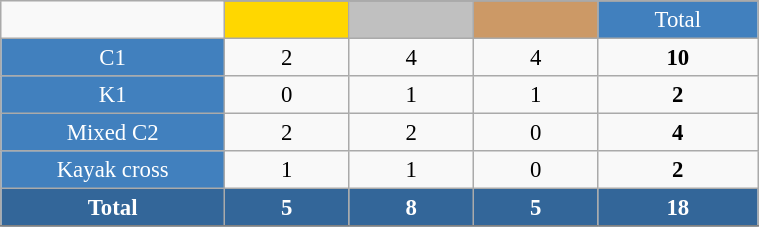<table class="wikitable"  style="font-size:95%; text-align:center; border:gray solid 1px; width:40%;">
<tr>
<td rowspan="2" style="width:3%;"></td>
</tr>
<tr>
<td style="width:2%;" bgcolor=gold></td>
<td style="width:2%;" bgcolor=silver></td>
<td style="width:2%;" bgcolor=cc9966></td>
<td style="width:2%; background-color:#4180be; color:white;">Total</td>
</tr>
<tr>
<td style="background-color:#4180be; color:white;">C1</td>
<td>2</td>
<td>4</td>
<td>4</td>
<td><strong>10</strong></td>
</tr>
<tr>
<td style="background-color:#4180be; color:white;">K1</td>
<td>0</td>
<td>1</td>
<td>1</td>
<td><strong>2</strong></td>
</tr>
<tr>
<td style="background-color:#4180be; color:white;">Mixed C2</td>
<td>2</td>
<td>2</td>
<td>0</td>
<td><strong>4</strong></td>
</tr>
<tr>
<td style="background-color:#4180be; color:white;">Kayak cross</td>
<td>1</td>
<td>1</td>
<td>0</td>
<td><strong>2</strong></td>
</tr>
<tr style="background:#369; color:white;">
<td><strong>Total</strong></td>
<td><strong>5</strong></td>
<td><strong>8</strong></td>
<td><strong>5</strong></td>
<td><strong>18</strong></td>
</tr>
<tr>
</tr>
</table>
